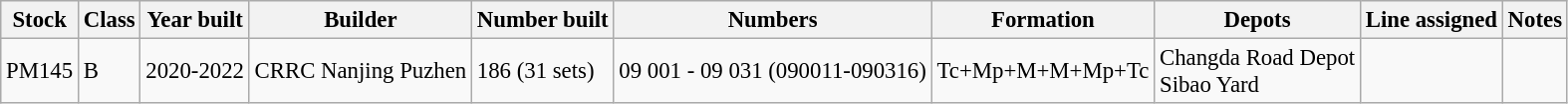<table class="wikitable sortable" style="font-size: 95%;" |>
<tr>
<th>Stock</th>
<th>Class</th>
<th>Year built</th>
<th>Builder</th>
<th>Number built</th>
<th>Numbers</th>
<th>Formation</th>
<th>Depots</th>
<th>Line assigned</th>
<th>Notes</th>
</tr>
<tr bo,>
<td>PM145</td>
<td>B</td>
<td>2020-2022</td>
<td>CRRC Nanjing Puzhen</td>
<td>186 (31 sets)</td>
<td>09 001 - 09 031 (090011-090316)</td>
<td>Tc+Mp+M+M+Mp+Tc</td>
<td>Changda Road Depot<br>Sibao Yard</td>
<td></td>
<td></td>
</tr>
</table>
